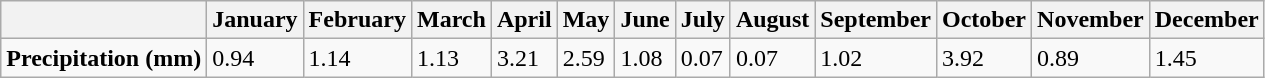<table class="wikitable">
<tr>
<th></th>
<th>January</th>
<th>February</th>
<th>March</th>
<th>April</th>
<th>May</th>
<th>June</th>
<th>July</th>
<th>August</th>
<th>September</th>
<th>October</th>
<th>November</th>
<th>December</th>
</tr>
<tr>
<td><strong>Precipitation (mm)</strong></td>
<td>0.94</td>
<td>1.14</td>
<td>1.13</td>
<td>3.21</td>
<td>2.59</td>
<td>1.08</td>
<td>0.07</td>
<td>0.07</td>
<td>1.02</td>
<td>3.92</td>
<td>0.89</td>
<td>1.45</td>
</tr>
</table>
